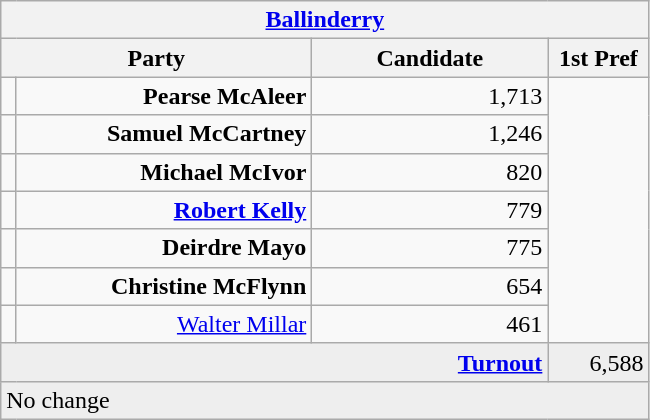<table class="wikitable">
<tr>
<th colspan="4" align="center"><a href='#'>Ballinderry</a></th>
</tr>
<tr>
<th colspan="2" align="center" width=200>Party</th>
<th width=150>Candidate</th>
<th width=60>1st Pref</th>
</tr>
<tr>
<td></td>
<td align="right"><strong>Pearse McAleer</strong></td>
<td align="right">1,713</td>
</tr>
<tr>
<td></td>
<td align="right"><strong>Samuel McCartney</strong></td>
<td align="right">1,246</td>
</tr>
<tr>
<td></td>
<td align="right"><strong>Michael McIvor</strong></td>
<td align="right">820</td>
</tr>
<tr>
<td></td>
<td align="right"><strong><a href='#'>Robert Kelly</a></strong></td>
<td align="right">779</td>
</tr>
<tr>
<td></td>
<td align="right"><strong>Deirdre Mayo</strong></td>
<td align="right">775</td>
</tr>
<tr>
<td></td>
<td align="right"><strong>Christine McFlynn</strong></td>
<td align="right">654</td>
</tr>
<tr>
<td></td>
<td align="right"><a href='#'>Walter Millar</a></td>
<td align="right">461</td>
</tr>
<tr bgcolor="EEEEEE">
<td colspan=3 align="right"><strong><a href='#'>Turnout</a></strong></td>
<td align="right">6,588</td>
</tr>
<tr>
<td colspan=4 bgcolor="EEEEEE">No change</td>
</tr>
</table>
